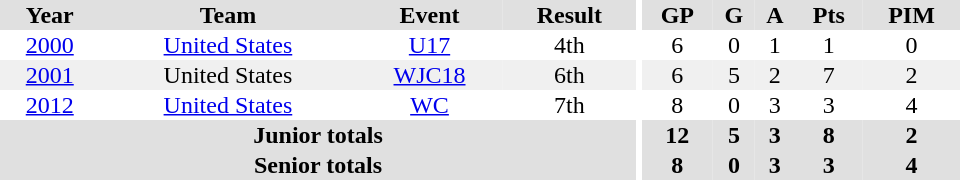<table border="0" cellpadding="1" cellspacing="0" ID="Table3" style="text-align:center; width:40em">
<tr ALIGN="center" bgcolor="#e0e0e0">
<th>Year</th>
<th>Team</th>
<th>Event</th>
<th>Result</th>
<th rowspan="99" bgcolor="#ffffff"></th>
<th>GP</th>
<th>G</th>
<th>A</th>
<th>Pts</th>
<th>PIM</th>
</tr>
<tr>
<td><a href='#'>2000</a></td>
<td><a href='#'>United States</a></td>
<td><a href='#'>U17</a></td>
<td>4th</td>
<td>6</td>
<td>0</td>
<td>1</td>
<td>1</td>
<td>0</td>
</tr>
<tr bgcolor="#f0f0f0">
<td><a href='#'>2001</a></td>
<td>United States</td>
<td><a href='#'>WJC18</a></td>
<td>6th</td>
<td>6</td>
<td>5</td>
<td>2</td>
<td>7</td>
<td>2</td>
</tr>
<tr>
<td><a href='#'>2012</a></td>
<td><a href='#'>United States</a></td>
<td><a href='#'>WC</a></td>
<td>7th</td>
<td>8</td>
<td>0</td>
<td>3</td>
<td>3</td>
<td>4</td>
</tr>
<tr bgcolor="#e0e0e0">
<th colspan="4">Junior totals</th>
<th>12</th>
<th>5</th>
<th>3</th>
<th>8</th>
<th>2</th>
</tr>
<tr bgcolor="#e0e0e0">
<th colspan="4">Senior totals</th>
<th>8</th>
<th>0</th>
<th>3</th>
<th>3</th>
<th>4</th>
</tr>
</table>
